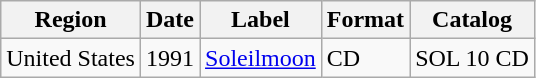<table class="wikitable">
<tr>
<th>Region</th>
<th>Date</th>
<th>Label</th>
<th>Format</th>
<th>Catalog</th>
</tr>
<tr>
<td>United States</td>
<td>1991</td>
<td><a href='#'>Soleilmoon</a></td>
<td>CD</td>
<td>SOL 10 CD</td>
</tr>
</table>
